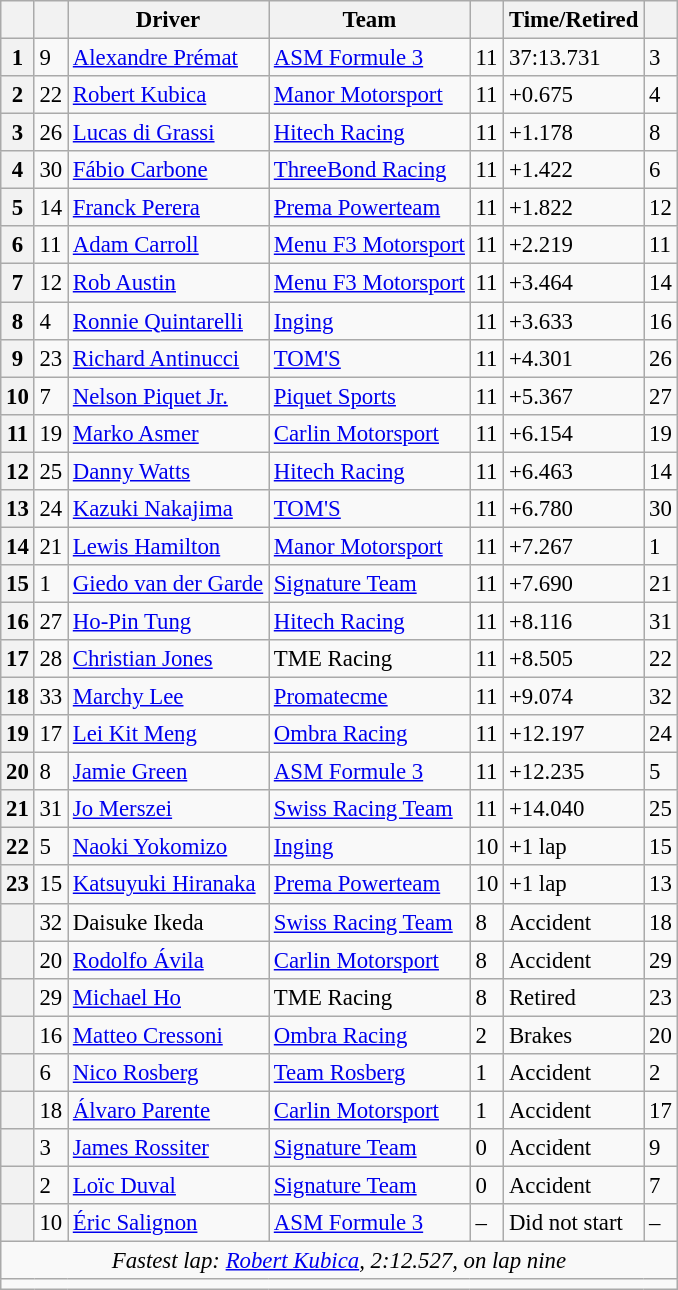<table class="wikitable" style="font-size: 95%;">
<tr>
<th scope="col"></th>
<th scope="col"></th>
<th scope="col">Driver</th>
<th scope="col">Team</th>
<th scope="col"></th>
<th scope="col">Time/Retired</th>
<th scope="col"></th>
</tr>
<tr>
<th scope="row">1</th>
<td>9</td>
<td> <a href='#'>Alexandre Prémat</a></td>
<td><a href='#'>ASM Formule 3</a></td>
<td>11</td>
<td>37:13.731</td>
<td>3</td>
</tr>
<tr>
<th scope="row">2</th>
<td>22</td>
<td> <a href='#'>Robert Kubica</a></td>
<td><a href='#'>Manor Motorsport</a></td>
<td>11</td>
<td>+0.675</td>
<td>4</td>
</tr>
<tr>
<th scope="row">3</th>
<td>26</td>
<td> <a href='#'>Lucas di Grassi</a></td>
<td><a href='#'>Hitech Racing</a></td>
<td>11</td>
<td>+1.178</td>
<td>8</td>
</tr>
<tr>
<th scope="row">4</th>
<td>30</td>
<td> <a href='#'>Fábio Carbone</a></td>
<td><a href='#'>ThreeBond Racing</a></td>
<td>11</td>
<td>+1.422</td>
<td>6</td>
</tr>
<tr>
<th scope="row">5</th>
<td>14</td>
<td> <a href='#'>Franck Perera</a></td>
<td><a href='#'>Prema Powerteam</a></td>
<td>11</td>
<td>+1.822</td>
<td>12</td>
</tr>
<tr>
<th scope="row">6</th>
<td>11</td>
<td> <a href='#'>Adam Carroll</a></td>
<td><a href='#'>Menu F3 Motorsport</a></td>
<td>11</td>
<td>+2.219</td>
<td>11</td>
</tr>
<tr>
<th scope="row">7</th>
<td>12</td>
<td> <a href='#'>Rob Austin</a></td>
<td><a href='#'>Menu F3 Motorsport</a></td>
<td>11</td>
<td>+3.464</td>
<td>14</td>
</tr>
<tr>
<th scope="row">8</th>
<td>4</td>
<td> <a href='#'>Ronnie Quintarelli</a></td>
<td><a href='#'>Inging</a></td>
<td>11</td>
<td>+3.633</td>
<td>16</td>
</tr>
<tr>
<th scope="row">9</th>
<td>23</td>
<td> <a href='#'>Richard Antinucci</a></td>
<td><a href='#'>TOM'S</a></td>
<td>11</td>
<td>+4.301</td>
<td>26</td>
</tr>
<tr>
<th scope="row">10</th>
<td>7</td>
<td> <a href='#'>Nelson Piquet Jr.</a></td>
<td><a href='#'>Piquet Sports</a></td>
<td>11</td>
<td>+5.367</td>
<td>27</td>
</tr>
<tr>
<th scope="row">11</th>
<td>19</td>
<td> <a href='#'>Marko Asmer</a></td>
<td><a href='#'>Carlin Motorsport</a></td>
<td>11</td>
<td>+6.154</td>
<td>19</td>
</tr>
<tr>
<th scope="row">12</th>
<td>25</td>
<td> <a href='#'>Danny Watts</a></td>
<td><a href='#'>Hitech Racing</a></td>
<td>11</td>
<td>+6.463</td>
<td>14</td>
</tr>
<tr>
<th scope="row">13</th>
<td>24</td>
<td> <a href='#'>Kazuki Nakajima</a></td>
<td><a href='#'>TOM'S</a></td>
<td>11</td>
<td>+6.780</td>
<td>30</td>
</tr>
<tr>
<th scope="row">14</th>
<td>21</td>
<td> <a href='#'>Lewis Hamilton</a></td>
<td><a href='#'>Manor Motorsport</a></td>
<td>11</td>
<td>+7.267</td>
<td>1</td>
</tr>
<tr>
<th scope="row">15</th>
<td>1</td>
<td> <a href='#'>Giedo van der Garde</a></td>
<td><a href='#'>Signature Team</a></td>
<td>11</td>
<td>+7.690</td>
<td>21</td>
</tr>
<tr>
<th scope="row">16</th>
<td>27</td>
<td> <a href='#'>Ho-Pin Tung</a></td>
<td><a href='#'>Hitech Racing</a></td>
<td>11</td>
<td>+8.116</td>
<td>31</td>
</tr>
<tr>
<th scope="row">17</th>
<td>28</td>
<td> <a href='#'>Christian Jones</a></td>
<td>TME Racing</td>
<td>11</td>
<td>+8.505</td>
<td>22</td>
</tr>
<tr>
<th scope="row">18</th>
<td>33</td>
<td> <a href='#'>Marchy Lee</a></td>
<td><a href='#'>Promatecme</a></td>
<td>11</td>
<td>+9.074</td>
<td>32</td>
</tr>
<tr>
<th scope="row">19</th>
<td>17</td>
<td> <a href='#'>Lei Kit Meng</a></td>
<td><a href='#'>Ombra Racing</a></td>
<td>11</td>
<td>+12.197</td>
<td>24</td>
</tr>
<tr>
<th scope="row">20</th>
<td>8</td>
<td> <a href='#'>Jamie Green</a></td>
<td><a href='#'>ASM Formule 3</a></td>
<td>11</td>
<td>+12.235</td>
<td>5</td>
</tr>
<tr>
<th scope="row">21</th>
<td>31</td>
<td> <a href='#'>Jo Merszei</a></td>
<td><a href='#'>Swiss Racing Team</a></td>
<td>11</td>
<td>+14.040</td>
<td>25</td>
</tr>
<tr>
<th scope="row">22</th>
<td>5</td>
<td> <a href='#'>Naoki Yokomizo</a></td>
<td><a href='#'>Inging</a></td>
<td>10</td>
<td>+1 lap</td>
<td>15</td>
</tr>
<tr>
<th scope="row">23</th>
<td>15</td>
<td> <a href='#'>Katsuyuki Hiranaka</a></td>
<td><a href='#'>Prema Powerteam</a></td>
<td>10</td>
<td>+1 lap</td>
<td>13</td>
</tr>
<tr>
<th scope="row"></th>
<td>32</td>
<td> Daisuke Ikeda</td>
<td><a href='#'>Swiss Racing Team</a></td>
<td>8</td>
<td>Accident</td>
<td>18</td>
</tr>
<tr>
<th scope="row"></th>
<td>20</td>
<td> <a href='#'>Rodolfo Ávila</a></td>
<td><a href='#'>Carlin Motorsport</a></td>
<td>8</td>
<td>Accident</td>
<td>29</td>
</tr>
<tr>
<th scope="row"></th>
<td>29</td>
<td> <a href='#'>Michael Ho</a></td>
<td>TME Racing</td>
<td>8</td>
<td>Retired</td>
<td>23</td>
</tr>
<tr>
<th scope="row"></th>
<td>16</td>
<td> <a href='#'>Matteo Cressoni</a></td>
<td><a href='#'>Ombra Racing</a></td>
<td>2</td>
<td>Brakes</td>
<td>20</td>
</tr>
<tr>
<th scope="row"></th>
<td>6</td>
<td> <a href='#'>Nico Rosberg</a></td>
<td><a href='#'>Team Rosberg</a></td>
<td>1</td>
<td>Accident</td>
<td>2</td>
</tr>
<tr>
<th scope="row"></th>
<td>18</td>
<td> <a href='#'>Álvaro Parente</a></td>
<td><a href='#'>Carlin Motorsport</a></td>
<td>1</td>
<td>Accident</td>
<td>17</td>
</tr>
<tr>
<th scope="row"></th>
<td>3</td>
<td> <a href='#'>James Rossiter</a></td>
<td><a href='#'>Signature Team</a></td>
<td>0</td>
<td>Accident</td>
<td>9</td>
</tr>
<tr>
<th scope="row"></th>
<td>2</td>
<td> <a href='#'>Loïc Duval</a></td>
<td><a href='#'>Signature Team</a></td>
<td>0</td>
<td>Accident</td>
<td>7</td>
</tr>
<tr>
<th scope="row"></th>
<td>10</td>
<td> <a href='#'>Éric Salignon</a></td>
<td><a href='#'>ASM Formule 3</a></td>
<td>–</td>
<td>Did not start</td>
<td>–</td>
</tr>
<tr>
<td colspan=7 align=center><em>Fastest lap: <a href='#'>Robert Kubica</a>, 2:12.527,  on lap nine</em></td>
</tr>
<tr>
<td colspan=7></td>
</tr>
</table>
